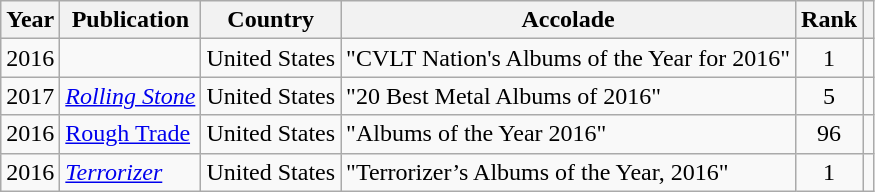<table class="wikitable sortable" style="margin:0em 1em 1em 0pt">
<tr>
<th>Year</th>
<th>Publication</th>
<th>Country</th>
<th>Accolade</th>
<th>Rank</th>
<th class=unsortable></th>
</tr>
<tr>
<td align=center>2016</td>
<td></td>
<td>United States</td>
<td>"CVLT Nation's Albums of the Year for 2016"</td>
<td align=center>1</td>
<td></td>
</tr>
<tr>
<td align=center>2017</td>
<td><em><a href='#'>Rolling Stone</a></em></td>
<td>United States</td>
<td>"20 Best Metal Albums of 2016"</td>
<td align=center>5</td>
<td></td>
</tr>
<tr>
<td align=center>2016</td>
<td><a href='#'>Rough Trade</a></td>
<td>United States</td>
<td>"Albums of the Year 2016"</td>
<td align=center>96</td>
<td></td>
</tr>
<tr>
<td align=center>2016</td>
<td><em><a href='#'>Terrorizer</a></em></td>
<td>United States</td>
<td>"Terrorizer’s Albums of the Year, 2016"</td>
<td align=center>1</td>
<td></td>
</tr>
</table>
